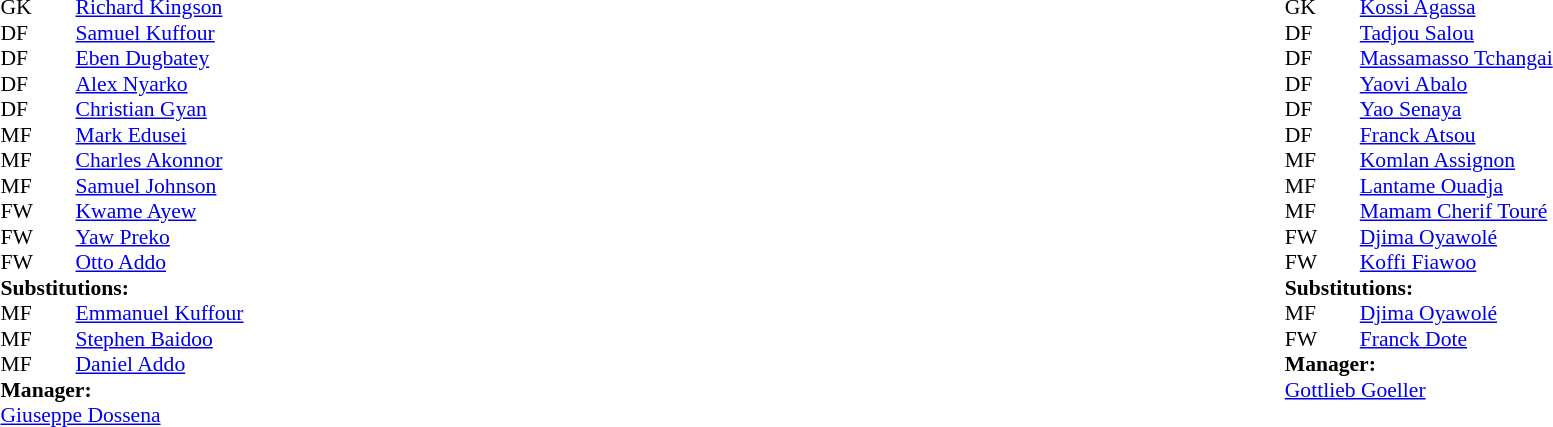<table width="100%">
<tr>
<td valign="top" width="50%"><br><table style="font-size: 90%" cellspacing="0" cellpadding="0">
<tr>
<th width="25"></th>
<th width="25"></th>
</tr>
<tr>
<td>GK</td>
<td></td>
<td><a href='#'>Richard Kingson</a></td>
</tr>
<tr>
<td>DF</td>
<td></td>
<td><a href='#'>Samuel Kuffour</a></td>
</tr>
<tr>
<td>DF</td>
<td></td>
<td><a href='#'>Eben Dugbatey</a></td>
<td></td>
</tr>
<tr>
<td>DF</td>
<td></td>
<td><a href='#'>Alex Nyarko</a></td>
<td></td>
</tr>
<tr>
<td>DF</td>
<td></td>
<td><a href='#'>Christian Gyan</a></td>
<td></td>
<td></td>
</tr>
<tr>
<td>MF</td>
<td></td>
<td><a href='#'>Mark Edusei</a></td>
</tr>
<tr>
<td>MF</td>
<td></td>
<td><a href='#'>Charles Akonnor</a></td>
</tr>
<tr>
<td>MF</td>
<td></td>
<td><a href='#'>Samuel Johnson</a></td>
</tr>
<tr>
<td>FW</td>
<td></td>
<td><a href='#'>Kwame Ayew</a></td>
</tr>
<tr>
<td>FW</td>
<td></td>
<td><a href='#'>Yaw Preko</a></td>
<td></td>
<td></td>
</tr>
<tr>
<td>FW</td>
<td></td>
<td><a href='#'>Otto Addo</a></td>
<td></td>
<td></td>
</tr>
<tr>
<td colspan=3><strong>Substitutions:</strong></td>
</tr>
<tr>
<td>MF</td>
<td></td>
<td><a href='#'>Emmanuel Kuffour</a></td>
<td></td>
<td></td>
</tr>
<tr>
<td>MF</td>
<td></td>
<td><a href='#'>Stephen Baidoo</a></td>
<td></td>
<td></td>
</tr>
<tr>
<td>MF</td>
<td></td>
<td><a href='#'>Daniel Addo</a></td>
<td></td>
<td></td>
</tr>
<tr>
<td colspan=3><strong>Manager:</strong></td>
</tr>
<tr>
<td colspan=3> <a href='#'>Giuseppe Dossena</a></td>
</tr>
</table>
</td>
<td valign="top"></td>
<td valign="top" width="50%"><br><table style="font-size: 90%" cellspacing="0" cellpadding="0" align="center">
<tr>
<th width=25></th>
<th width=25></th>
</tr>
<tr>
<td>GK</td>
<td></td>
<td><a href='#'>Kossi Agassa</a></td>
</tr>
<tr>
<td>DF</td>
<td></td>
<td><a href='#'>Tadjou Salou</a></td>
</tr>
<tr>
<td>DF</td>
<td></td>
<td><a href='#'>Massamasso Tchangai</a></td>
</tr>
<tr>
<td>DF</td>
<td></td>
<td><a href='#'>Yaovi Abalo</a></td>
<td></td>
</tr>
<tr>
<td>DF</td>
<td></td>
<td><a href='#'>Yao Senaya</a></td>
<td></td>
</tr>
<tr>
<td>DF</td>
<td></td>
<td><a href='#'>Franck Atsou</a></td>
<td></td>
<td></td>
</tr>
<tr>
<td>MF</td>
<td></td>
<td><a href='#'>Komlan Assignon</a></td>
<td></td>
</tr>
<tr>
<td>MF</td>
<td></td>
<td><a href='#'>Lantame Ouadja</a></td>
</tr>
<tr>
<td>MF</td>
<td></td>
<td><a href='#'>Mamam Cherif Touré</a></td>
</tr>
<tr>
<td>FW</td>
<td></td>
<td><a href='#'>Djima Oyawolé</a></td>
</tr>
<tr>
<td>FW</td>
<td></td>
<td><a href='#'>Koffi Fiawoo</a></td>
<td></td>
<td></td>
</tr>
<tr>
<td colspan=3><strong>Substitutions:</strong></td>
</tr>
<tr>
<td>MF</td>
<td></td>
<td><a href='#'>Djima Oyawolé</a></td>
<td></td>
<td></td>
</tr>
<tr>
<td>FW</td>
<td></td>
<td><a href='#'>Franck Dote</a></td>
<td></td>
<td></td>
</tr>
<tr>
<td colspan=3><strong>Manager:</strong></td>
</tr>
<tr>
<td colspan=3> <a href='#'>Gottlieb Goeller</a></td>
</tr>
</table>
</td>
</tr>
</table>
